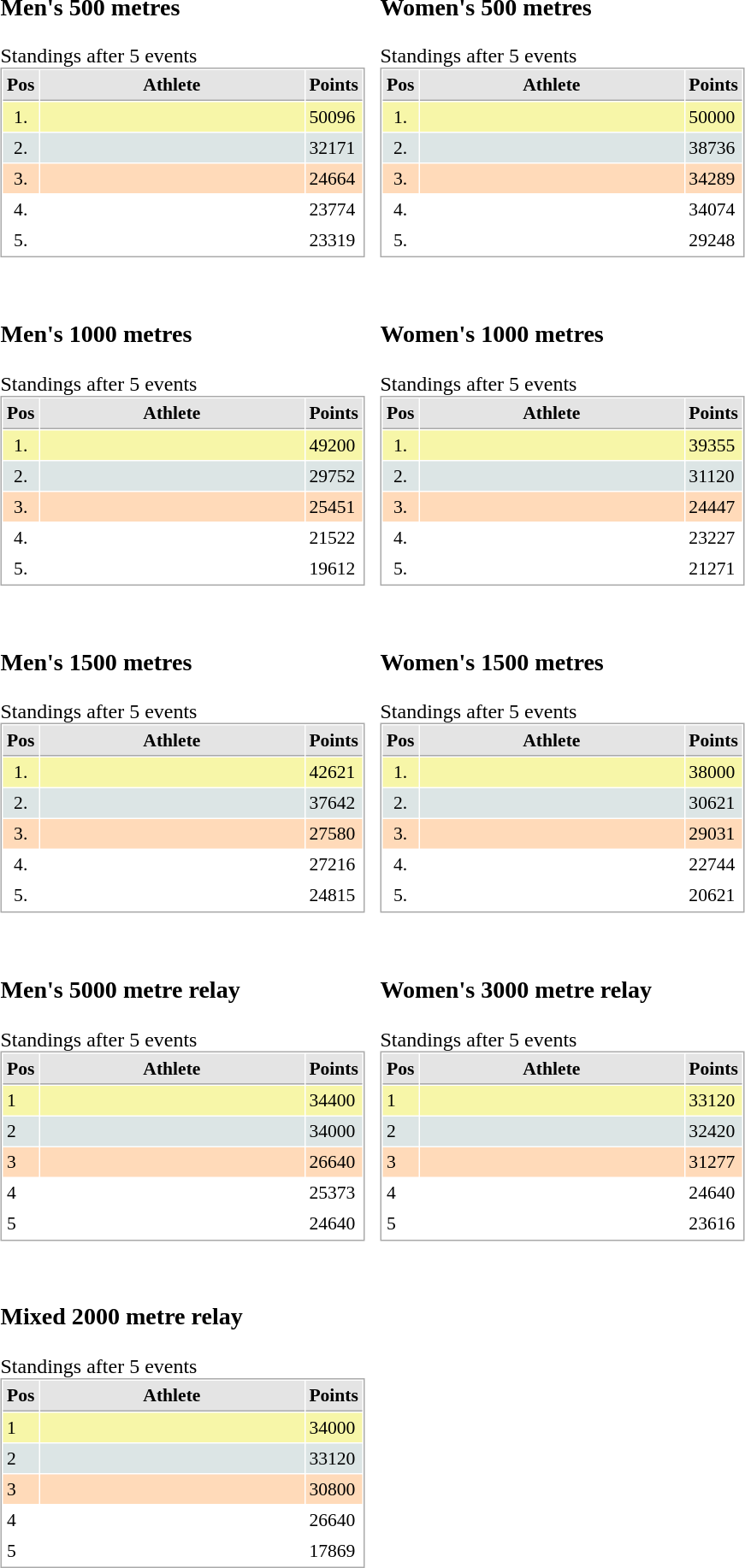<table border="0" cellspacing="10">
<tr>
<td><br><h3>Men's 500 metres</h3>Standings after 5 events<table cellspacing="1" cellpadding="3" style="border:1px solid #aaa; font-size:90%;">
<tr style="background:#e4e4e4;">
<th style="border-bottom:1px solid #aaa; width:10px;">Pos</th>
<th style="border-bottom:1px solid #aaa; width:200px;">Athlete</th>
<th style="border-bottom:1px solid #aaa; width:20px;">Points</th>
</tr>
<tr style="background:#f7f6a8;">
<td style="text-align:center;">1.</td>
<td></td>
<td>50096</td>
</tr>
<tr style="background:#dce5e5;">
<td style="text-align:center;">2.</td>
<td></td>
<td>32171</td>
</tr>
<tr style="background:#ffdab9;">
<td style="text-align:center;">3.</td>
<td></td>
<td>24664</td>
</tr>
<tr>
<td style="text-align:center;">4.</td>
<td></td>
<td>23774</td>
</tr>
<tr>
<td style="text-align:center;">5.</td>
<td></td>
<td>23319</td>
</tr>
</table>
</td>
<td><br><h3>Women's 500 metres</h3>Standings after 5 events<table cellspacing="1" cellpadding="3" style="border:1px solid #aaa; font-size:90%;">
<tr style="background:#e4e4e4;">
<th style="border-bottom:1px solid #aaa; width:10px;">Pos</th>
<th style="border-bottom:1px solid #aaa; width:200px;">Athlete</th>
<th style="border-bottom:1px solid #aaa; width:20px;">Points</th>
</tr>
<tr style="background:#f7f6a8;">
<td style="text-align:center;">1.</td>
<td></td>
<td>50000</td>
</tr>
<tr style="background:#dce5e5;">
<td style="text-align:center;">2.</td>
<td></td>
<td>38736</td>
</tr>
<tr style="background:#ffdab9;">
<td style="text-align:center;">3.</td>
<td></td>
<td>34289</td>
</tr>
<tr>
<td style="text-align:center;">4.</td>
<td></td>
<td>34074</td>
</tr>
<tr>
<td style="text-align:center;">5.</td>
<td></td>
<td>29248</td>
</tr>
</table>
</td>
</tr>
<tr>
<td><br><h3>Men's 1000 metres</h3>Standings after 5 events<table cellspacing="1" cellpadding="3" style="border:1px solid #aaa; font-size:90%;">
<tr style="background:#e4e4e4;">
<th style="border-bottom:1px solid #aaa; width:10px;">Pos</th>
<th style="border-bottom:1px solid #aaa; width:200px;">Athlete</th>
<th style="border-bottom:1px solid #aaa; width:20px;">Points</th>
</tr>
<tr style="background:#f7f6a8;">
<td style="text-align:center;">1.</td>
<td></td>
<td>49200</td>
</tr>
<tr style="background:#dce5e5;">
<td style="text-align:center;">2.</td>
<td></td>
<td>29752</td>
</tr>
<tr style="background:#ffdab9;">
<td style="text-align:center;">3.</td>
<td></td>
<td>25451</td>
</tr>
<tr>
<td style="text-align:center;">4.</td>
<td></td>
<td>21522</td>
</tr>
<tr>
<td style="text-align:center;">5.</td>
<td></td>
<td>19612</td>
</tr>
</table>
</td>
<td><br><h3>Women's 1000 metres</h3>Standings after 5 events<table cellspacing="1" cellpadding="3" style="border:1px solid #aaa; font-size:90%;">
<tr style="background:#e4e4e4;">
<th style="border-bottom:1px solid #aaa; width:10px;">Pos</th>
<th style="border-bottom:1px solid #aaa; width:200px;">Athlete</th>
<th style="border-bottom:1px solid #aaa; width:20px;">Points</th>
</tr>
<tr style="background:#f7f6a8;">
<td style="text-align:center;">1.</td>
<td></td>
<td>39355</td>
</tr>
<tr style="background:#dce5e5;">
<td style="text-align:center;">2.</td>
<td></td>
<td>31120</td>
</tr>
<tr style="background:#ffdab9;">
<td style="text-align:center;">3.</td>
<td></td>
<td>24447</td>
</tr>
<tr>
<td style="text-align:center;">4.</td>
<td></td>
<td>23227</td>
</tr>
<tr>
<td style="text-align:center;">5.</td>
<td></td>
<td>21271</td>
</tr>
</table>
</td>
</tr>
<tr>
<td><br><h3>Men's 1500 metres</h3>Standings after 5 events<table cellspacing="1" cellpadding="3" style="border:1px solid #aaa; font-size:90%;">
<tr style="background:#e4e4e4;">
<th style="border-bottom:1px solid #aaa; width:10px;">Pos</th>
<th style="border-bottom:1px solid #aaa; width:200px;">Athlete</th>
<th style="border-bottom:1px solid #aaa; width:20px;">Points</th>
</tr>
<tr style="background:#f7f6a8;">
<td style="text-align:center;">1.</td>
<td></td>
<td>42621</td>
</tr>
<tr style="background:#dce5e5;">
<td style="text-align:center;">2.</td>
<td></td>
<td>37642</td>
</tr>
<tr style="background:#ffdab9;">
<td style="text-align:center;">3.</td>
<td></td>
<td>27580</td>
</tr>
<tr>
<td style="text-align:center;">4.</td>
<td></td>
<td>27216</td>
</tr>
<tr>
<td style="text-align:center;">5.</td>
<td></td>
<td>24815</td>
</tr>
</table>
</td>
<td><br><h3>Women's 1500 metres</h3>Standings after 5 events<table cellspacing="1" cellpadding="3" style="border:1px solid #aaa; font-size:90%;">
<tr style="background:#e4e4e4;">
<th style="border-bottom:1px solid #aaa; width:10px;">Pos</th>
<th style="border-bottom:1px solid #aaa; width:200px;">Athlete</th>
<th style="border-bottom:1px solid #aaa; width:20px;">Points</th>
</tr>
<tr style="background:#f7f6a8;">
<td style="text-align:center;">1.</td>
<td></td>
<td>38000</td>
</tr>
<tr style="background:#dce5e5;">
<td style="text-align:center;">2.</td>
<td></td>
<td>30621</td>
</tr>
<tr style="background:#ffdab9;">
<td style="text-align:center;">3.</td>
<td></td>
<td>29031</td>
</tr>
<tr>
<td style="text-align:center;">4.</td>
<td></td>
<td>22744</td>
</tr>
<tr>
<td style="text-align:center;">5.</td>
<td></td>
<td>20621</td>
</tr>
</table>
</td>
</tr>
<tr>
<td><br><h3>Men's 5000 metre relay</h3>Standings after 5 events<table cellspacing="1" cellpadding="3" style="border:1px solid #aaa; font-size:90%;">
<tr style="background:#e4e4e4;">
<th style="border-bottom:1px solid #aaa; width:10px;">Pos</th>
<th style="border-bottom:1px solid #aaa; width:200px;">Athlete</th>
<th style="border-bottom:1px solid #aaa; width:20px;">Points</th>
</tr>
<tr style="background:#f7f6a8;">
<td>1</td>
<td></td>
<td>34400</td>
</tr>
<tr style="background:#dce5e5;">
<td>2</td>
<td></td>
<td>34000</td>
</tr>
<tr style="background:#ffdab9;">
<td>3</td>
<td></td>
<td>26640</td>
</tr>
<tr>
<td>4</td>
<td></td>
<td>25373</td>
</tr>
<tr>
<td>5</td>
<td></td>
<td>24640</td>
</tr>
</table>
</td>
<td><br><h3>Women's 3000 metre relay</h3>Standings after 5 events<table cellspacing="1" cellpadding="3" style="border:1px solid #aaa; font-size:90%;">
<tr style="background:#e4e4e4;">
<th style="border-bottom:1px solid #aaa; width:10px;">Pos</th>
<th style="border-bottom:1px solid #aaa; width:200px;">Athlete</th>
<th style="border-bottom:1px solid #aaa; width:20px;">Points</th>
</tr>
<tr style="background:#f7f6a8;">
<td>1</td>
<td></td>
<td>33120</td>
</tr>
<tr style="background:#dce5e5;">
<td>2</td>
<td></td>
<td>32420</td>
</tr>
<tr style="background:#ffdab9;">
<td>3</td>
<td></td>
<td>31277</td>
</tr>
<tr>
<td>4</td>
<td></td>
<td>24640</td>
</tr>
<tr>
<td>5</td>
<td></td>
<td>23616</td>
</tr>
</table>
</td>
</tr>
<tr>
<td><br><h3>Mixed 2000 metre relay</h3>Standings after 5 events<table cellspacing="1" cellpadding="3" style="border:1px solid #aaa; font-size:90%;">
<tr style="background:#e4e4e4;">
<th style="border-bottom:1px solid #aaa; width:10px;">Pos</th>
<th style="border-bottom:1px solid #aaa; width:200px;">Athlete</th>
<th style="border-bottom:1px solid #aaa; width:20px;">Points</th>
</tr>
<tr style="background:#f7f6a8;">
<td>1</td>
<td></td>
<td>34000</td>
</tr>
<tr style="background:#dce5e5;">
<td>2</td>
<td></td>
<td>33120</td>
</tr>
<tr style="background:#ffdab9;">
<td>3</td>
<td></td>
<td>30800</td>
</tr>
<tr>
<td>4</td>
<td></td>
<td>26640</td>
</tr>
<tr>
<td>5</td>
<td></td>
<td>17869</td>
</tr>
</table>
</td>
</tr>
<tr>
<td></td>
</tr>
</table>
